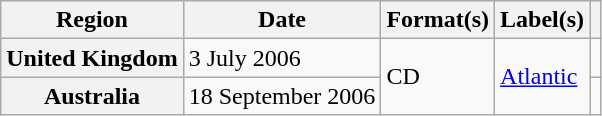<table class="wikitable plainrowheaders">
<tr>
<th scope="col">Region</th>
<th scope="col">Date</th>
<th scope="col">Format(s)</th>
<th scope="col">Label(s)</th>
<th scope="col"></th>
</tr>
<tr>
<th scope="row">United Kingdom</th>
<td>3 July 2006</td>
<td rowspan="2">CD</td>
<td rowspan="2"><a href='#'>Atlantic</a></td>
<td></td>
</tr>
<tr>
<th scope="row">Australia</th>
<td>18 September 2006</td>
<td></td>
</tr>
</table>
